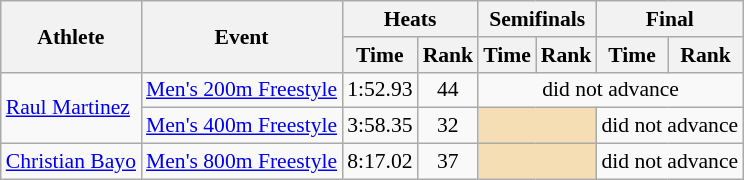<table class=wikitable style="font-size:90%">
<tr>
<th rowspan="2">Athlete</th>
<th rowspan="2">Event</th>
<th colspan="2">Heats</th>
<th colspan="2">Semifinals</th>
<th colspan="2">Final</th>
</tr>
<tr>
<th>Time</th>
<th>Rank</th>
<th>Time</th>
<th>Rank</th>
<th>Time</th>
<th>Rank</th>
</tr>
<tr>
<td rowspan="2"><a href='#'>Raul Martinez</a></td>
<td><a href='#'>Men's 200m Freestyle</a></td>
<td align=center>1:52.93</td>
<td align=center>44</td>
<td align=center colspan=4>did not advance</td>
</tr>
<tr>
<td><a href='#'>Men's 400m Freestyle</a></td>
<td align=center>3:58.35</td>
<td align=center>32</td>
<td colspan= 2 bgcolor="wheat"></td>
<td align=center colspan=2>did not advance</td>
</tr>
<tr>
<td rowspan="1"><a href='#'>Christian Bayo</a></td>
<td><a href='#'>Men's 800m Freestyle</a></td>
<td align=center>8:17.02</td>
<td align=center>37</td>
<td colspan= 2 bgcolor="wheat"></td>
<td align=center colspan=2>did not advance</td>
</tr>
</table>
